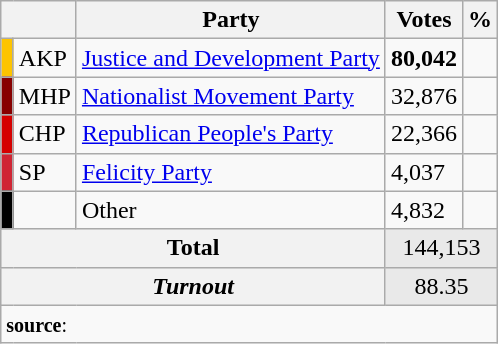<table class="wikitable">
<tr>
<th colspan="2" align="center"></th>
<th align="center">Party</th>
<th align="center">Votes</th>
<th align="center">%</th>
</tr>
<tr align="left">
<td bgcolor="#FDC400" width="1"></td>
<td>AKP</td>
<td><a href='#'>Justice and Development Party</a></td>
<td><strong>80,042</strong></td>
<td><strong></strong></td>
</tr>
<tr align="left">
<td bgcolor="#870000" width="1"></td>
<td>MHP</td>
<td><a href='#'>Nationalist Movement Party</a></td>
<td>32,876</td>
<td></td>
</tr>
<tr align="left">
<td bgcolor="#d50000" width="1"></td>
<td>CHP</td>
<td><a href='#'>Republican People's Party</a></td>
<td>22,366</td>
<td></td>
</tr>
<tr align="left">
<td bgcolor="#D02433" width="1"></td>
<td>SP</td>
<td><a href='#'>Felicity Party</a></td>
<td>4,037</td>
<td></td>
</tr>
<tr align="left">
<td bgcolor=" " width="1"></td>
<td></td>
<td>Other</td>
<td>4,832</td>
<td></td>
</tr>
<tr align="left" style="background-color:#E9E9E9">
<th colspan="3" align="center"><strong>Total</strong></th>
<td colspan="5" align="center">144,153</td>
</tr>
<tr align="left" style="background-color:#E9E9E9">
<th colspan="3" align="center"><em>Turnout</em></th>
<td colspan="5" align="center">88.35</td>
</tr>
<tr>
<td colspan="9" align="left"><small><strong>source</strong>: </small></td>
</tr>
</table>
